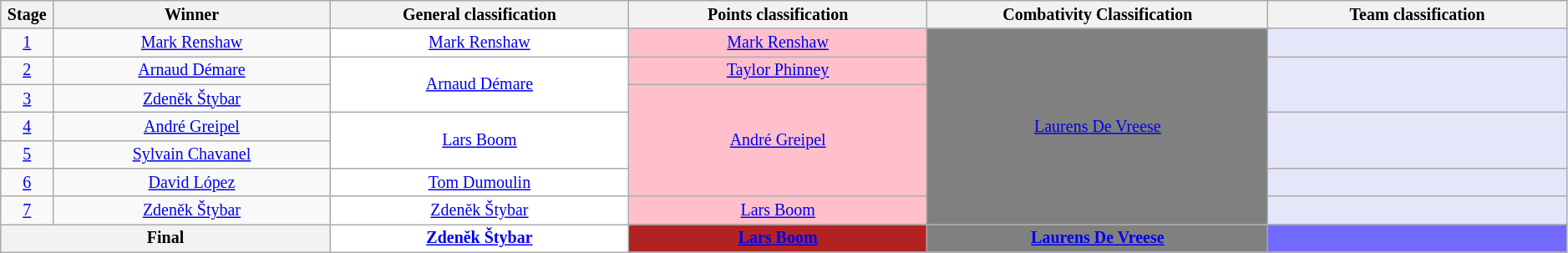<table class="wikitable" style="text-align: center; font-size:smaller;">
<tr style="background:#efefef;">
<th style="width:1%;">Stage</th>
<th style="width:13%;">Winner</th>
<th style="width:14%;">General classification<br></th>
<th style="width:14%;">Points classification<br></th>
<th style="width:16%;">Combativity Classification<br></th>
<th style="width:14%;">Team classification<br></th>
</tr>
<tr>
<td><a href='#'>1</a></td>
<td><a href='#'>Mark Renshaw</a></td>
<td style="background:white;"><a href='#'>Mark Renshaw</a></td>
<td style="background:pink"><a href='#'>Mark Renshaw</a></td>
<td style="background:gray;" rowspan=7><a href='#'>Laurens De Vreese</a></td>
<td style="background:lavender"></td>
</tr>
<tr>
<td><a href='#'>2</a></td>
<td><a href='#'>Arnaud Démare</a></td>
<td style="background:white;" rowspan=2><a href='#'>Arnaud Démare</a></td>
<td style="background:pink"><a href='#'>Taylor Phinney</a></td>
<td style="background:lavender" rowspan=2></td>
</tr>
<tr>
<td><a href='#'>3</a></td>
<td><a href='#'>Zdeněk Štybar</a></td>
<td style="background:pink" rowspan=4><a href='#'>André Greipel</a></td>
</tr>
<tr>
<td><a href='#'>4</a></td>
<td><a href='#'>André Greipel</a></td>
<td style="background:white;" rowspan=2><a href='#'>Lars Boom</a></td>
<td style="background:lavender" rowspan=2></td>
</tr>
<tr>
<td><a href='#'>5</a></td>
<td><a href='#'>Sylvain Chavanel</a></td>
</tr>
<tr>
<td><a href='#'>6</a></td>
<td><a href='#'>David López</a></td>
<td style="background:white;"><a href='#'>Tom Dumoulin</a></td>
<td style="background:lavender"></td>
</tr>
<tr>
<td><a href='#'>7</a></td>
<td><a href='#'>Zdeněk Štybar</a></td>
<td style="background:white;"><a href='#'>Zdeněk Štybar</a></td>
<td style="background:pink"><a href='#'>Lars Boom</a></td>
<td style="background:lavender"></td>
</tr>
<tr>
<th colspan=2><strong>Final</strong></th>
<th style="background:white;"><a href='#'>Zdeněk Štybar</a></th>
<th style="background:#B22222;"><a href='#'>Lars Boom</a></th>
<th style="background:gray;"><a href='#'>Laurens De Vreese</a></th>
<th style="background:#736AFF;"></th>
</tr>
</table>
